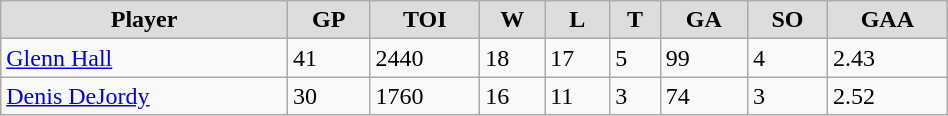<table class="wikitable" width="50%">
<tr align="center"  bgcolor="#dddddd">
<td><strong>Player</strong></td>
<td><strong>GP</strong></td>
<td><strong>TOI</strong></td>
<td><strong>W</strong></td>
<td><strong>L</strong></td>
<td><strong>T</strong></td>
<td><strong>GA</strong></td>
<td><strong>SO</strong></td>
<td><strong>GAA</strong></td>
</tr>
<tr>
<td><a href='#'>Glenn Hall</a></td>
<td>41</td>
<td>2440</td>
<td>18</td>
<td>17</td>
<td>5</td>
<td>99</td>
<td>4</td>
<td>2.43</td>
</tr>
<tr>
<td><a href='#'>Denis DeJordy</a></td>
<td>30</td>
<td>1760</td>
<td>16</td>
<td>11</td>
<td>3</td>
<td>74</td>
<td>3</td>
<td>2.52</td>
</tr>
</table>
